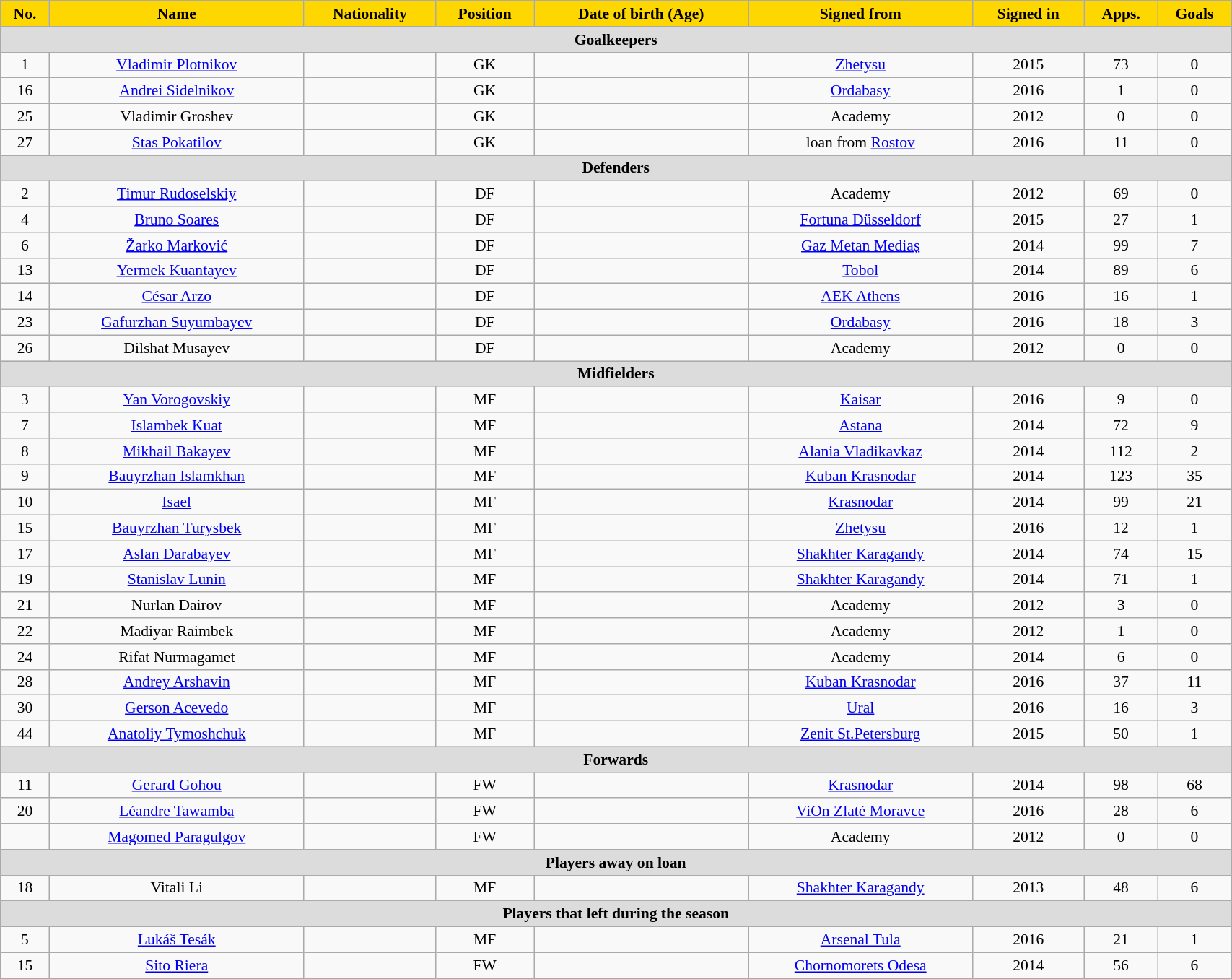<table class="wikitable"  style="text-align:center; font-size:90%; width:90%;">
<tr>
<th style="background:#FFD700; color:#000000; text-align:center;">No.</th>
<th style="background:#FFD700; color:#000000; text-align:center;">Name</th>
<th style="background:#FFD700; color:#000000; text-align:center;">Nationality</th>
<th style="background:#FFD700; color:#000000; text-align:center;">Position</th>
<th style="background:#FFD700; color:#000000; text-align:center;">Date of birth (Age)</th>
<th style="background:#FFD700; color:#000000; text-align:center;">Signed from</th>
<th style="background:#FFD700; color:#000000; text-align:center;">Signed in</th>
<th style="background:#FFD700; color:#000000; text-align:center;">Apps.</th>
<th style="background:#FFD700; color:#000000; text-align:center;">Goals</th>
</tr>
<tr>
<th colspan="11"  style="background:#dcdcdc; text-align:center;">Goalkeepers</th>
</tr>
<tr>
<td>1</td>
<td><a href='#'>Vladimir Plotnikov</a></td>
<td></td>
<td>GK</td>
<td></td>
<td><a href='#'>Zhetysu</a></td>
<td>2015</td>
<td>73</td>
<td>0</td>
</tr>
<tr>
<td>16</td>
<td><a href='#'>Andrei Sidelnikov</a></td>
<td></td>
<td>GK</td>
<td></td>
<td><a href='#'>Ordabasy</a></td>
<td>2016</td>
<td>1</td>
<td>0</td>
</tr>
<tr>
<td>25</td>
<td>Vladimir Groshev</td>
<td></td>
<td>GK</td>
<td></td>
<td>Academy</td>
<td>2012</td>
<td>0</td>
<td>0</td>
</tr>
<tr>
<td>27</td>
<td><a href='#'>Stas Pokatilov</a></td>
<td></td>
<td>GK</td>
<td></td>
<td>loan from <a href='#'>Rostov</a></td>
<td>2016</td>
<td>11</td>
<td>0</td>
</tr>
<tr>
<th colspan="11"  style="background:#dcdcdc; text-align:center;">Defenders</th>
</tr>
<tr>
<td>2</td>
<td><a href='#'>Timur Rudoselskiy</a></td>
<td></td>
<td>DF</td>
<td></td>
<td>Academy</td>
<td>2012</td>
<td>69</td>
<td>0</td>
</tr>
<tr>
<td>4</td>
<td><a href='#'>Bruno Soares</a></td>
<td></td>
<td>DF</td>
<td></td>
<td><a href='#'>Fortuna Düsseldorf</a></td>
<td>2015</td>
<td>27</td>
<td>1</td>
</tr>
<tr>
<td>6</td>
<td><a href='#'>Žarko Marković</a></td>
<td></td>
<td>DF</td>
<td></td>
<td><a href='#'>Gaz Metan Mediaș</a></td>
<td>2014</td>
<td>99</td>
<td>7</td>
</tr>
<tr>
<td>13</td>
<td><a href='#'>Yermek Kuantayev</a></td>
<td></td>
<td>DF</td>
<td></td>
<td><a href='#'>Tobol</a></td>
<td>2014</td>
<td>89</td>
<td>6</td>
</tr>
<tr>
<td>14</td>
<td><a href='#'>César Arzo</a></td>
<td></td>
<td>DF</td>
<td></td>
<td><a href='#'>AEK Athens</a></td>
<td>2016</td>
<td>16</td>
<td>1</td>
</tr>
<tr>
<td>23</td>
<td><a href='#'>Gafurzhan Suyumbayev</a></td>
<td></td>
<td>DF</td>
<td></td>
<td><a href='#'>Ordabasy</a></td>
<td>2016</td>
<td>18</td>
<td>3</td>
</tr>
<tr>
<td>26</td>
<td>Dilshat Musayev</td>
<td></td>
<td>DF</td>
<td></td>
<td>Academy</td>
<td>2012</td>
<td>0</td>
<td>0</td>
</tr>
<tr>
<th colspan="11"  style="background:#dcdcdc; text-align:center;">Midfielders</th>
</tr>
<tr>
<td>3</td>
<td><a href='#'>Yan Vorogovskiy</a></td>
<td></td>
<td>MF</td>
<td></td>
<td><a href='#'>Kaisar</a></td>
<td>2016</td>
<td>9</td>
<td>0</td>
</tr>
<tr>
<td>7</td>
<td><a href='#'>Islambek Kuat</a></td>
<td></td>
<td>MF</td>
<td></td>
<td><a href='#'>Astana</a></td>
<td>2014</td>
<td>72</td>
<td>9</td>
</tr>
<tr>
<td>8</td>
<td><a href='#'>Mikhail Bakayev</a></td>
<td></td>
<td>MF</td>
<td></td>
<td><a href='#'>Alania Vladikavkaz</a></td>
<td>2014</td>
<td>112</td>
<td>2</td>
</tr>
<tr>
<td>9</td>
<td><a href='#'>Bauyrzhan Islamkhan</a></td>
<td></td>
<td>MF</td>
<td></td>
<td><a href='#'>Kuban Krasnodar</a></td>
<td>2014</td>
<td>123</td>
<td>35</td>
</tr>
<tr>
<td>10</td>
<td><a href='#'>Isael</a></td>
<td></td>
<td>MF</td>
<td></td>
<td><a href='#'>Krasnodar</a></td>
<td>2014</td>
<td>99</td>
<td>21</td>
</tr>
<tr>
<td>15</td>
<td><a href='#'>Bauyrzhan Turysbek</a></td>
<td></td>
<td>MF</td>
<td></td>
<td><a href='#'>Zhetysu</a></td>
<td>2016</td>
<td>12</td>
<td>1</td>
</tr>
<tr>
<td>17</td>
<td><a href='#'>Aslan Darabayev</a></td>
<td></td>
<td>MF</td>
<td></td>
<td><a href='#'>Shakhter Karagandy</a></td>
<td>2014</td>
<td>74</td>
<td>15</td>
</tr>
<tr>
<td>19</td>
<td><a href='#'>Stanislav Lunin</a></td>
<td></td>
<td>MF</td>
<td></td>
<td><a href='#'>Shakhter Karagandy</a></td>
<td>2014</td>
<td>71</td>
<td>1</td>
</tr>
<tr>
<td>21</td>
<td>Nurlan Dairov</td>
<td></td>
<td>MF</td>
<td></td>
<td>Academy</td>
<td>2012</td>
<td>3</td>
<td>0</td>
</tr>
<tr>
<td>22</td>
<td>Madiyar Raimbek</td>
<td></td>
<td>MF</td>
<td></td>
<td>Academy</td>
<td>2012</td>
<td>1</td>
<td>0</td>
</tr>
<tr>
<td>24</td>
<td>Rifat Nurmagamet</td>
<td></td>
<td>MF</td>
<td></td>
<td>Academy</td>
<td>2014</td>
<td>6</td>
<td>0</td>
</tr>
<tr>
<td>28</td>
<td><a href='#'>Andrey Arshavin</a></td>
<td></td>
<td>MF</td>
<td></td>
<td><a href='#'>Kuban Krasnodar</a></td>
<td>2016</td>
<td>37</td>
<td>11</td>
</tr>
<tr>
<td>30</td>
<td><a href='#'>Gerson Acevedo</a></td>
<td></td>
<td>MF</td>
<td></td>
<td><a href='#'>Ural</a></td>
<td>2016</td>
<td>16</td>
<td>3</td>
</tr>
<tr>
<td>44</td>
<td><a href='#'>Anatoliy Tymoshchuk</a></td>
<td></td>
<td>MF</td>
<td></td>
<td><a href='#'>Zenit St.Petersburg</a></td>
<td>2015</td>
<td>50</td>
<td>1</td>
</tr>
<tr>
<th colspan="11"  style="background:#dcdcdc; text-align:center;">Forwards</th>
</tr>
<tr>
<td>11</td>
<td><a href='#'>Gerard Gohou</a></td>
<td></td>
<td>FW</td>
<td></td>
<td><a href='#'>Krasnodar</a></td>
<td>2014</td>
<td>98</td>
<td>68</td>
</tr>
<tr>
<td>20</td>
<td><a href='#'>Léandre Tawamba</a></td>
<td></td>
<td>FW</td>
<td></td>
<td><a href='#'>ViOn Zlaté Moravce</a></td>
<td>2016</td>
<td>28</td>
<td>6</td>
</tr>
<tr>
<td></td>
<td><a href='#'>Magomed Paragulgov</a></td>
<td></td>
<td>FW</td>
<td></td>
<td>Academy</td>
<td>2012</td>
<td>0</td>
<td>0</td>
</tr>
<tr>
<th colspan="11"  style="background:#dcdcdc; text-align:center;">Players away on loan</th>
</tr>
<tr>
<td>18</td>
<td>Vitali Li</td>
<td></td>
<td>MF</td>
<td></td>
<td><a href='#'>Shakhter Karagandy</a></td>
<td>2013</td>
<td>48</td>
<td>6</td>
</tr>
<tr>
<th colspan="11"  style="background:#dcdcdc; text-align:center;">Players that left during the season</th>
</tr>
<tr>
<td>5</td>
<td><a href='#'>Lukáš Tesák</a></td>
<td></td>
<td>MF</td>
<td></td>
<td><a href='#'>Arsenal Tula</a></td>
<td>2016</td>
<td>21</td>
<td>1</td>
</tr>
<tr>
<td>15</td>
<td><a href='#'>Sito Riera</a></td>
<td></td>
<td>FW</td>
<td></td>
<td><a href='#'>Chornomorets Odesa</a></td>
<td>2014</td>
<td>56</td>
<td>6</td>
</tr>
</table>
